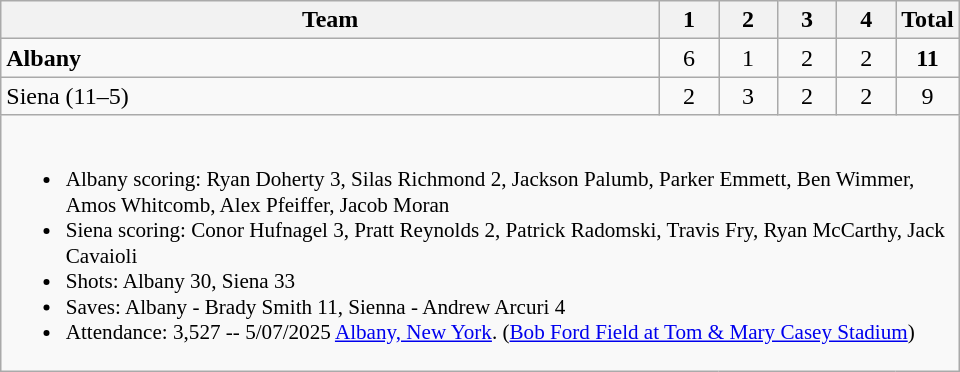<table class="wikitable" style="text-align:center; max-width:40em">
<tr>
<th>Team</th>
<th style="width:2em">1</th>
<th style="width:2em">2</th>
<th style="width:2em">3</th>
<th style="width:2em">4</th>
<th style="width:2em">Total</th>
</tr>
<tr>
<td style="text-align:left"><strong>Albany</strong></td>
<td>6</td>
<td>1</td>
<td>2</td>
<td>2</td>
<td><strong>11</strong></td>
</tr>
<tr>
<td style="text-align:left">Siena (11–5)</td>
<td>2</td>
<td>3</td>
<td>2</td>
<td>2</td>
<td>9</td>
</tr>
<tr>
<td colspan=6 style="text-align:left; font-size:88%;"><br><ul><li>Albany scoring: Ryan Doherty 3, Silas Richmond 2, Jackson Palumb, Parker Emmett, Ben Wimmer, Amos Whitcomb, Alex Pfeiffer, Jacob Moran</li><li>Siena scoring: Conor Hufnagel 3, Pratt Reynolds 2, Patrick Radomski, Travis Fry, Ryan McCarthy, Jack Cavaioli</li><li>Shots: Albany 30, Siena 33</li><li>Saves: Albany - Brady Smith 11, Sienna - Andrew Arcuri 4</li><li>Attendance: 3,527 -- 5/07/2025 <a href='#'>Albany, New York</a>. (<a href='#'>Bob Ford Field at Tom & Mary Casey Stadium</a>)</li></ul></td>
</tr>
</table>
